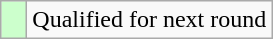<table class="wikitable">
<tr>
<td style="width:10px; background:#cfc"></td>
<td>Qualified for next round</td>
</tr>
</table>
